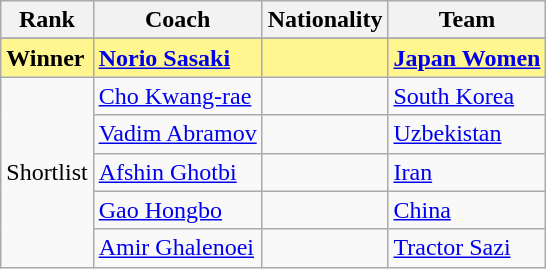<table class="wikitable">
<tr>
<th>Rank</th>
<th>Coach</th>
<th>Nationality</th>
<th>Team</th>
</tr>
<tr>
</tr>
<tr bgcolor="#FFF68F">
<td><strong>Winner</strong></td>
<td><strong><a href='#'>Norio Sasaki</a></strong></td>
<td><strong></strong></td>
<td><strong> <a href='#'>Japan Women</a></strong></td>
</tr>
<tr>
<td rowspan="5">Shortlist</td>
<td><a href='#'>Cho Kwang-rae</a></td>
<td></td>
<td> <a href='#'>South Korea</a></td>
</tr>
<tr>
<td><a href='#'>Vadim Abramov</a></td>
<td></td>
<td> <a href='#'>Uzbekistan</a></td>
</tr>
<tr>
<td><a href='#'>Afshin Ghotbi</a></td>
<td></td>
<td> <a href='#'>Iran</a></td>
</tr>
<tr>
<td><a href='#'>Gao Hongbo</a></td>
<td></td>
<td> <a href='#'>China</a></td>
</tr>
<tr>
<td><a href='#'>Amir Ghalenoei</a></td>
<td></td>
<td> <a href='#'>Tractor Sazi</a></td>
</tr>
</table>
